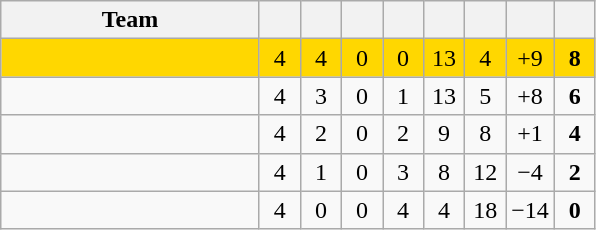<table class="wikitable" style="text-align:center">
<tr>
<th width="165">Team</th>
<th width="20"></th>
<th width="20"></th>
<th width="20"></th>
<th width="20"></th>
<th width="20"></th>
<th width="20"></th>
<th width="20"></th>
<th width="20"></th>
</tr>
<tr bgcolor="gold" align="center">
<td align="left"></td>
<td>4</td>
<td>4</td>
<td>0</td>
<td>0</td>
<td>13</td>
<td>4</td>
<td>+9</td>
<td><strong>8</strong></td>
</tr>
<tr align="center">
<td align="left"></td>
<td>4</td>
<td>3</td>
<td>0</td>
<td>1</td>
<td>13</td>
<td>5</td>
<td>+8</td>
<td><strong>6</strong></td>
</tr>
<tr align="center">
<td align="left"></td>
<td>4</td>
<td>2</td>
<td>0</td>
<td>2</td>
<td>9</td>
<td>8</td>
<td>+1</td>
<td><strong>4</strong></td>
</tr>
<tr align="center">
<td align="left"></td>
<td>4</td>
<td>1</td>
<td>0</td>
<td>3</td>
<td>8</td>
<td>12</td>
<td>−4</td>
<td><strong>2</strong></td>
</tr>
<tr align="center">
<td align="left"></td>
<td>4</td>
<td>0</td>
<td>0</td>
<td>4</td>
<td>4</td>
<td>18</td>
<td>−14</td>
<td><strong>0</strong></td>
</tr>
</table>
